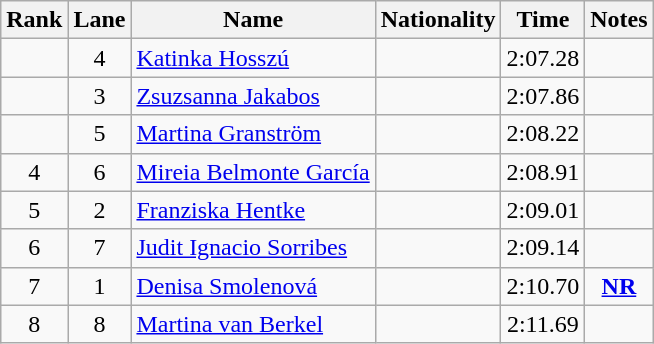<table class="wikitable sortable" style="text-align:center">
<tr>
<th>Rank</th>
<th>Lane</th>
<th>Name</th>
<th>Nationality</th>
<th>Time</th>
<th>Notes</th>
</tr>
<tr>
<td></td>
<td>4</td>
<td align=left><a href='#'>Katinka Hosszú</a></td>
<td align=left></td>
<td>2:07.28</td>
<td></td>
</tr>
<tr>
<td></td>
<td>3</td>
<td align=left><a href='#'>Zsuzsanna Jakabos</a></td>
<td align=left></td>
<td>2:07.86</td>
<td></td>
</tr>
<tr>
<td></td>
<td>5</td>
<td align=left><a href='#'>Martina Granström</a></td>
<td align=left></td>
<td>2:08.22</td>
<td></td>
</tr>
<tr>
<td>4</td>
<td>6</td>
<td align=left><a href='#'>Mireia Belmonte García</a></td>
<td align=left></td>
<td>2:08.91</td>
<td></td>
</tr>
<tr>
<td>5</td>
<td>2</td>
<td align=left><a href='#'>Franziska Hentke</a></td>
<td align=left></td>
<td>2:09.01</td>
<td></td>
</tr>
<tr>
<td>6</td>
<td>7</td>
<td align=left><a href='#'>Judit Ignacio Sorribes</a></td>
<td align=left></td>
<td>2:09.14</td>
<td></td>
</tr>
<tr>
<td>7</td>
<td>1</td>
<td align=left><a href='#'>Denisa Smolenová</a></td>
<td align=left></td>
<td>2:10.70</td>
<td><strong><a href='#'>NR</a></strong></td>
</tr>
<tr>
<td>8</td>
<td>8</td>
<td align=left><a href='#'>Martina van Berkel</a></td>
<td align=left></td>
<td>2:11.69</td>
<td></td>
</tr>
</table>
